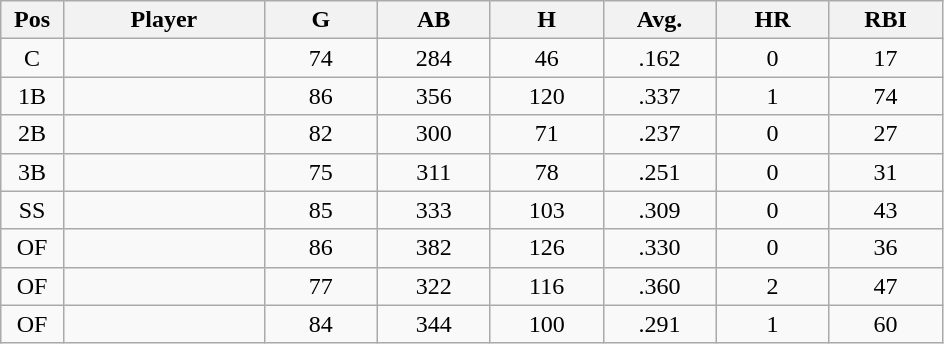<table class="wikitable sortable">
<tr>
<th bgcolor="#DDDDFF" width="5%">Pos</th>
<th bgcolor="#DDDDFF" width="16%">Player</th>
<th bgcolor="#DDDDFF" width="9%">G</th>
<th bgcolor="#DDDDFF" width="9%">AB</th>
<th bgcolor="#DDDDFF" width="9%">H</th>
<th bgcolor="#DDDDFF" width="9%">Avg.</th>
<th bgcolor="#DDDDFF" width="9%">HR</th>
<th bgcolor="#DDDDFF" width="9%">RBI</th>
</tr>
<tr align="center">
<td>C</td>
<td></td>
<td>74</td>
<td>284</td>
<td>46</td>
<td>.162</td>
<td>0</td>
<td>17</td>
</tr>
<tr align="center">
<td>1B</td>
<td></td>
<td>86</td>
<td>356</td>
<td>120</td>
<td>.337</td>
<td>1</td>
<td>74</td>
</tr>
<tr align="center">
<td>2B</td>
<td></td>
<td>82</td>
<td>300</td>
<td>71</td>
<td>.237</td>
<td>0</td>
<td>27</td>
</tr>
<tr align="center">
<td>3B</td>
<td></td>
<td>75</td>
<td>311</td>
<td>78</td>
<td>.251</td>
<td>0</td>
<td>31</td>
</tr>
<tr align="center">
<td>SS</td>
<td></td>
<td>85</td>
<td>333</td>
<td>103</td>
<td>.309</td>
<td>0</td>
<td>43</td>
</tr>
<tr align="center">
<td>OF</td>
<td></td>
<td>86</td>
<td>382</td>
<td>126</td>
<td>.330</td>
<td>0</td>
<td>36</td>
</tr>
<tr align="center">
<td>OF</td>
<td></td>
<td>77</td>
<td>322</td>
<td>116</td>
<td>.360</td>
<td>2</td>
<td>47</td>
</tr>
<tr align="center">
<td>OF</td>
<td></td>
<td>84</td>
<td>344</td>
<td>100</td>
<td>.291</td>
<td>1</td>
<td>60</td>
</tr>
</table>
